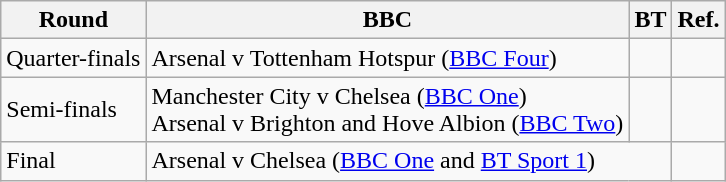<table class="wikitable">
<tr>
<th>Round</th>
<th>BBC</th>
<th>BT</th>
<th>Ref.</th>
</tr>
<tr>
<td>Quarter-finals</td>
<td>Arsenal v Tottenham Hotspur (<a href='#'>BBC Four</a>)</td>
<td></td>
<td></td>
</tr>
<tr>
<td>Semi-finals</td>
<td>Manchester City v Chelsea (<a href='#'>BBC One</a>)<br>Arsenal v Brighton and Hove Albion (<a href='#'>BBC Two</a>)</td>
<td></td>
<td></td>
</tr>
<tr>
<td>Final</td>
<td colspan="2">Arsenal v Chelsea (<a href='#'>BBC One</a> and <a href='#'>BT Sport 1</a>)</td>
<td></td>
</tr>
</table>
